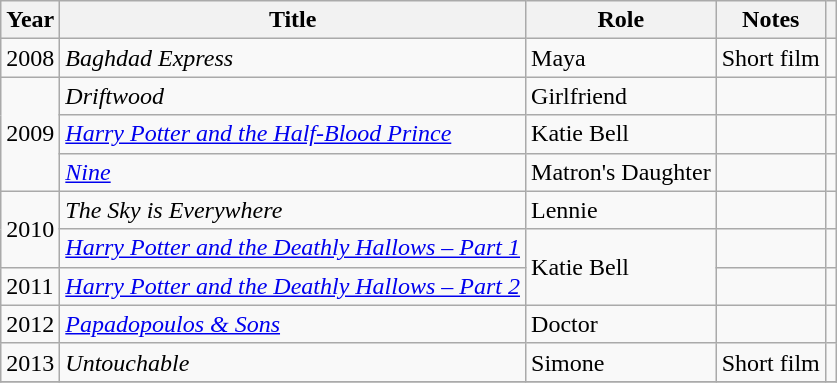<table class="wikitable sortable">
<tr>
<th>Year</th>
<th>Title</th>
<th>Role</th>
<th class="unsortable">Notes</th>
<th class="unsortable"></th>
</tr>
<tr>
<td>2008</td>
<td><em>Baghdad Express</em></td>
<td>Maya</td>
<td>Short film</td>
<td></td>
</tr>
<tr>
<td rowspan="3">2009</td>
<td><em>Driftwood</em></td>
<td>Girlfriend</td>
<td></td>
<td></td>
</tr>
<tr>
<td><em><a href='#'>Harry Potter and the Half-Blood Prince</a></em></td>
<td>Katie Bell</td>
<td></td>
<td></td>
</tr>
<tr>
<td><em><a href='#'>Nine</a></em></td>
<td>Matron's Daughter</td>
<td></td>
<td></td>
</tr>
<tr>
<td rowspan=2>2010</td>
<td><em>The Sky is Everywhere</em></td>
<td>Lennie</td>
<td></td>
<td></td>
</tr>
<tr>
<td><em><a href='#'>Harry Potter and the Deathly Hallows – Part 1</a></em></td>
<td rowspan=2>Katie Bell</td>
<td></td>
<td></td>
</tr>
<tr>
<td>2011</td>
<td><em><a href='#'>Harry Potter and the Deathly Hallows – Part 2</a></em></td>
<td></td>
<td></td>
</tr>
<tr>
<td>2012</td>
<td><em><a href='#'>Papadopoulos & Sons</a></em></td>
<td>Doctor</td>
<td></td>
<td></td>
</tr>
<tr>
<td>2013</td>
<td><em>Untouchable</em></td>
<td>Simone</td>
<td>Short film</td>
<td></td>
</tr>
<tr>
</tr>
</table>
